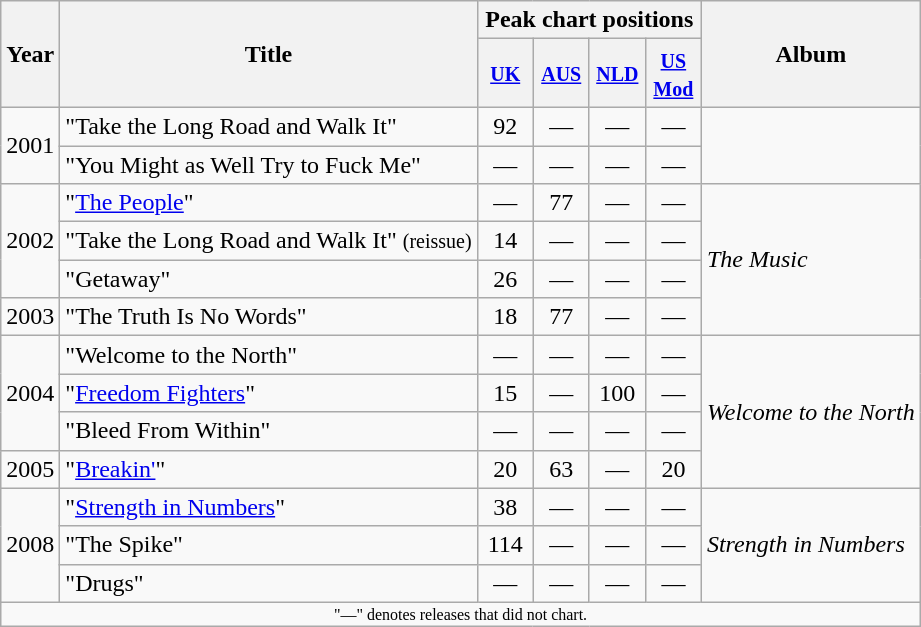<table class="wikitable">
<tr>
<th rowspan=2>Year</th>
<th rowspan=2>Title</th>
<th colspan=4>Peak chart positions</th>
<th rowspan=2>Album</th>
</tr>
<tr style="line-height:1.2">
<th width=30><small><a href='#'>UK</a></small><br></th>
<th width=30><small><a href='#'>AUS</a></small><br></th>
<th width=30><small><a href='#'>NLD</a></small><br></th>
<th width=30><small><a href='#'>US Mod</a></small><br></th>
</tr>
<tr>
<td rowspan=2>2001</td>
<td>"Take the Long Road and Walk It"</td>
<td style="text-align:center;">92<br></td>
<td style="text-align:center;">—</td>
<td style="text-align:center;">—</td>
<td style="text-align:center;">—</td>
<td rowspan="2"></td>
</tr>
<tr>
<td>"You Might as Well Try to Fuck Me"</td>
<td style="text-align:center;">—</td>
<td style="text-align:center;">—</td>
<td style="text-align:center;">—</td>
<td style="text-align:center;">—</td>
</tr>
<tr>
<td rowspan=3>2002</td>
<td>"<a href='#'>The People</a>"</td>
<td style="text-align:center;">—</td>
<td style="text-align:center;">77</td>
<td style="text-align:center;">—</td>
<td style="text-align:center;">—</td>
<td rowspan="4"><em>The Music</em></td>
</tr>
<tr>
<td>"Take the Long Road and Walk It" <small>(reissue)</small></td>
<td style="text-align:center;">14</td>
<td style="text-align:center;">—</td>
<td style="text-align:center;">—</td>
<td style="text-align:center;">—</td>
</tr>
<tr>
<td>"Getaway"</td>
<td style="text-align:center;">26</td>
<td style="text-align:center;">—</td>
<td style="text-align:center;">—</td>
<td style="text-align:center;">—</td>
</tr>
<tr>
<td>2003</td>
<td>"The Truth Is No Words"</td>
<td style="text-align:center;">18</td>
<td style="text-align:center;">77</td>
<td style="text-align:center;">—</td>
<td style="text-align:center;">—</td>
</tr>
<tr>
<td rowspan=3>2004</td>
<td>"Welcome to the North"</td>
<td style="text-align:center;">—</td>
<td style="text-align:center;">—</td>
<td style="text-align:center;">—</td>
<td style="text-align:center;">—</td>
<td rowspan="4"><em>Welcome to the North</em></td>
</tr>
<tr>
<td>"<a href='#'>Freedom Fighters</a>"</td>
<td style="text-align:center;">15</td>
<td style="text-align:center;">—</td>
<td style="text-align:center;">100</td>
<td style="text-align:center;">—</td>
</tr>
<tr>
<td>"Bleed From Within"</td>
<td style="text-align:center;">—</td>
<td style="text-align:center;">—</td>
<td style="text-align:center;">—</td>
<td style="text-align:center;">—</td>
</tr>
<tr>
<td>2005</td>
<td>"<a href='#'>Breakin'</a>"</td>
<td style="text-align:center;">20</td>
<td style="text-align:center;">63</td>
<td style="text-align:center;">—</td>
<td style="text-align:center;">20</td>
</tr>
<tr>
<td rowspan=3>2008</td>
<td>"<a href='#'>Strength in Numbers</a>"</td>
<td style="text-align:center;">38</td>
<td style="text-align:center;">—</td>
<td style="text-align:center;">—</td>
<td style="text-align:center;">—</td>
<td rowspan="3"><em>Strength in Numbers</em></td>
</tr>
<tr>
<td>"The Spike"</td>
<td style="text-align:center;">114<br></td>
<td style="text-align:center;">—</td>
<td style="text-align:center;">—</td>
<td style="text-align:center;">—</td>
</tr>
<tr>
<td>"Drugs"</td>
<td style="text-align:center;">—</td>
<td style="text-align:center;">—</td>
<td style="text-align:center;">—</td>
<td style="text-align:center;">—</td>
</tr>
<tr>
<td colspan="7" style="text-align:center; font-size:8pt;">"—" denotes releases that did not chart.</td>
</tr>
</table>
